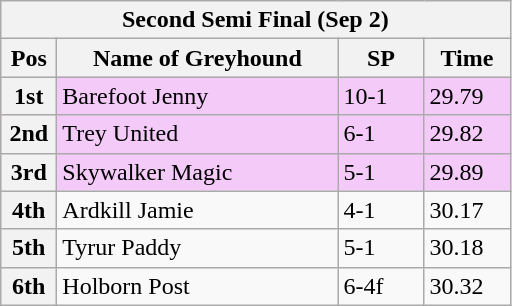<table class="wikitable">
<tr>
<th colspan="6">Second Semi Final (Sep 2)</th>
</tr>
<tr>
<th width=30>Pos</th>
<th width=180>Name of Greyhound</th>
<th width=50>SP</th>
<th width=50>Time</th>
</tr>
<tr style="background: #f4caf9;">
<th>1st</th>
<td>Barefoot Jenny</td>
<td>10-1</td>
<td>29.79</td>
</tr>
<tr style="background: #f4caf9;">
<th>2nd</th>
<td>Trey United</td>
<td>6-1</td>
<td>29.82</td>
</tr>
<tr style="background: #f4caf9;">
<th>3rd</th>
<td>Skywalker Magic</td>
<td>5-1</td>
<td>29.89</td>
</tr>
<tr>
<th>4th</th>
<td>Ardkill Jamie</td>
<td>4-1</td>
<td>30.17</td>
</tr>
<tr>
<th>5th</th>
<td>Tyrur Paddy</td>
<td>5-1</td>
<td>30.18</td>
</tr>
<tr>
<th>6th</th>
<td>Holborn Post</td>
<td>6-4f</td>
<td>30.32</td>
</tr>
</table>
